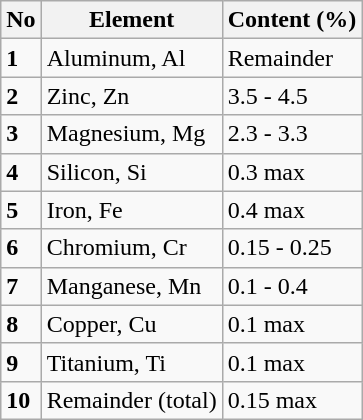<table class="wikitable">
<tr>
<th>No</th>
<th>Element</th>
<th>Content (%)</th>
</tr>
<tr>
<td><strong>1</strong></td>
<td>Aluminum, Al</td>
<td>Remainder</td>
</tr>
<tr>
<td><strong>2</strong></td>
<td>Zinc, Zn</td>
<td>3.5 - 4.5</td>
</tr>
<tr>
<td><strong>3</strong></td>
<td>Magnesium, Mg</td>
<td>2.3 - 3.3</td>
</tr>
<tr>
<td><strong>4</strong></td>
<td>Silicon, Si</td>
<td>0.3 max</td>
</tr>
<tr>
<td><strong>5</strong></td>
<td>Iron, Fe</td>
<td>0.4 max</td>
</tr>
<tr>
<td><strong>6</strong></td>
<td>Chromium, Cr</td>
<td>0.15 - 0.25</td>
</tr>
<tr>
<td><strong>7</strong></td>
<td>Manganese, Mn</td>
<td>0.1 - 0.4</td>
</tr>
<tr>
<td><strong>8</strong></td>
<td>Copper, Cu</td>
<td>0.1 max</td>
</tr>
<tr>
<td><strong>9</strong></td>
<td>Titanium, Ti</td>
<td>0.1 max</td>
</tr>
<tr>
<td><strong>10</strong></td>
<td>Remainder (total)</td>
<td>0.15 max</td>
</tr>
</table>
